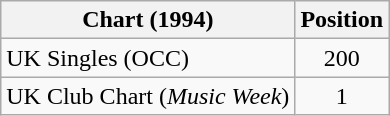<table class="wikitable sortable">
<tr>
<th>Chart (1994)</th>
<th>Position</th>
</tr>
<tr>
<td>UK Singles (OCC)</td>
<td align="center">200</td>
</tr>
<tr>
<td>UK Club Chart (<em>Music Week</em>)</td>
<td align="center">1</td>
</tr>
</table>
